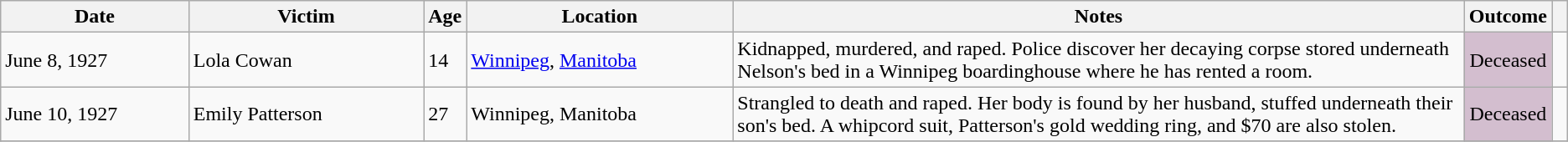<table class="wikitable sortable">
<tr>
<th style="width:12%">Date</th>
<th style="width:15%">Victim</th>
<th style="width:1%">Age</th>
<th style="width:17%">Location</th>
<th class="unsortable">Notes</th>
<th style="width:5%">Outcome</th>
<th class="unsortable" style="width:1%"></th>
</tr>
<tr>
<td>June 8, 1927</td>
<td>Lola Cowan</td>
<td>14</td>
<td><a href='#'>Winnipeg</a>, <a href='#'>Manitoba</a></td>
<td>Kidnapped, murdered, and raped. Police discover her decaying corpse stored underneath Nelson's bed in a Winnipeg boardinghouse where he has rented a room.</td>
<td style="background:#D3BECF;" align="center">Deceased</td>
<td align="center"></td>
</tr>
<tr>
<td>June 10, 1927</td>
<td>Emily Patterson</td>
<td>27</td>
<td>Winnipeg, Manitoba</td>
<td>Strangled to death and raped. Her body is found by her husband, stuffed underneath their son's bed. A whipcord suit, Patterson's gold wedding ring, and $70 are also stolen.</td>
<td style="background:#D3BECF;" align="center">Deceased</td>
<td align="center"></td>
</tr>
<tr>
</tr>
</table>
